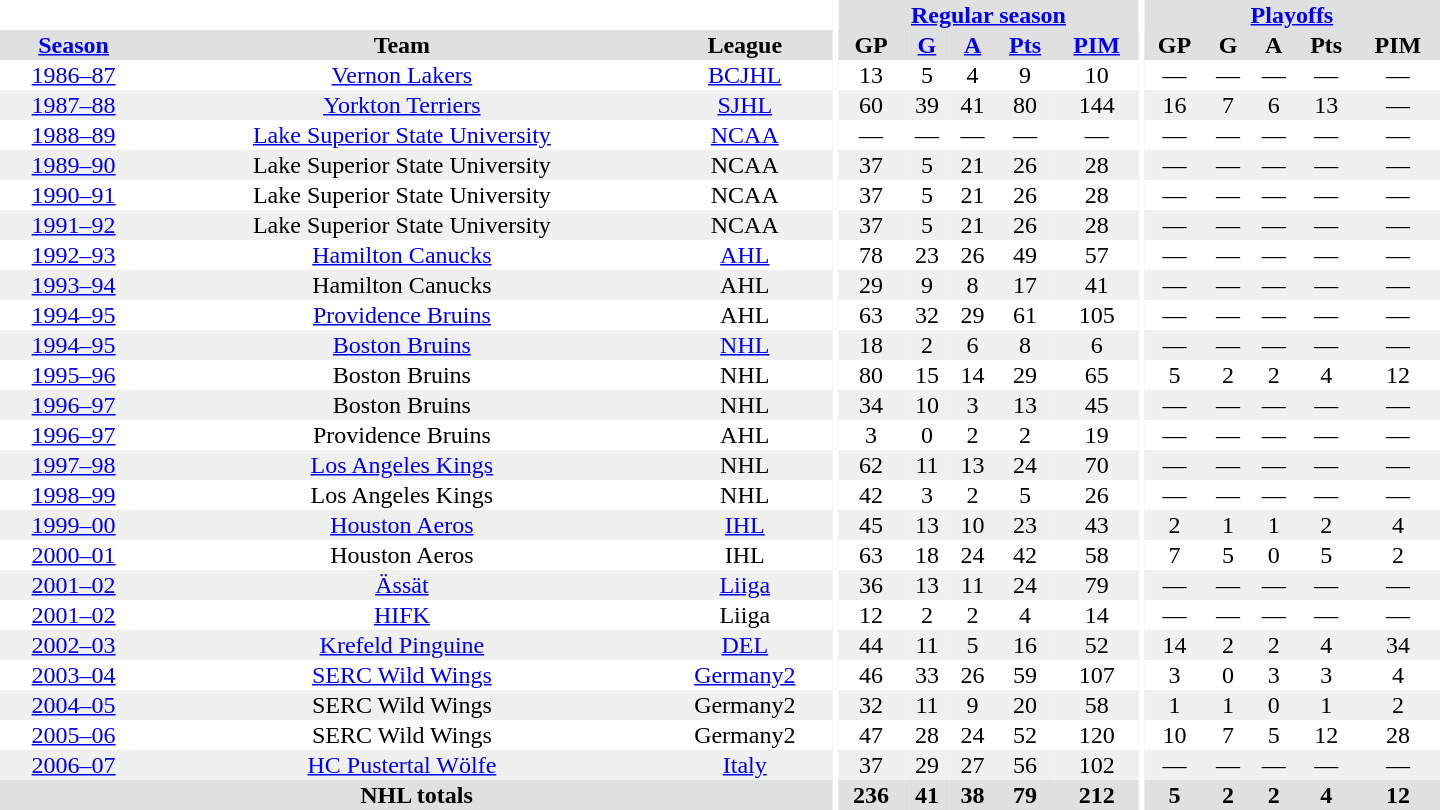<table border="0" cellpadding="1" cellspacing="0" style="text-align:center; width:60em">
<tr bgcolor="#e0e0e0">
<th colspan="3" bgcolor="#ffffff"></th>
<th rowspan="99" bgcolor="#ffffff"></th>
<th colspan="5"><a href='#'>Regular season</a></th>
<th rowspan="99" bgcolor="#ffffff"></th>
<th colspan="5"><a href='#'>Playoffs</a></th>
</tr>
<tr bgcolor="#e0e0e0">
<th><a href='#'>Season</a></th>
<th>Team</th>
<th>League</th>
<th>GP</th>
<th><a href='#'>G</a></th>
<th><a href='#'>A</a></th>
<th><a href='#'>Pts</a></th>
<th><a href='#'>PIM</a></th>
<th>GP</th>
<th>G</th>
<th>A</th>
<th>Pts</th>
<th>PIM</th>
</tr>
<tr>
<td><a href='#'>1986–87</a></td>
<td><a href='#'>Vernon Lakers</a></td>
<td><a href='#'>BCJHL</a></td>
<td>13</td>
<td>5</td>
<td>4</td>
<td>9</td>
<td>10</td>
<td>—</td>
<td>—</td>
<td>—</td>
<td>—</td>
<td>—</td>
</tr>
<tr bgcolor="#f0f0f0">
<td><a href='#'>1987–88</a></td>
<td><a href='#'>Yorkton Terriers</a></td>
<td><a href='#'>SJHL</a></td>
<td>60</td>
<td>39</td>
<td>41</td>
<td>80</td>
<td>144</td>
<td>16</td>
<td>7</td>
<td>6</td>
<td>13</td>
<td>—</td>
</tr>
<tr>
<td><a href='#'>1988–89</a></td>
<td><a href='#'>Lake Superior State University</a></td>
<td><a href='#'>NCAA</a></td>
<td>—</td>
<td>—</td>
<td>—</td>
<td>—</td>
<td>—</td>
<td>—</td>
<td>—</td>
<td>—</td>
<td>—</td>
<td>—</td>
</tr>
<tr bgcolor="#f0f0f0">
<td><a href='#'>1989–90</a></td>
<td>Lake Superior State University</td>
<td>NCAA</td>
<td>37</td>
<td>5</td>
<td>21</td>
<td>26</td>
<td>28</td>
<td>—</td>
<td>—</td>
<td>—</td>
<td>—</td>
<td>—</td>
</tr>
<tr>
<td><a href='#'>1990–91</a></td>
<td>Lake Superior State University</td>
<td>NCAA</td>
<td>37</td>
<td>5</td>
<td>21</td>
<td>26</td>
<td>28</td>
<td>—</td>
<td>—</td>
<td>—</td>
<td>—</td>
<td>—</td>
</tr>
<tr bgcolor="#f0f0f0">
<td><a href='#'>1991–92</a></td>
<td>Lake Superior State University</td>
<td>NCAA</td>
<td>37</td>
<td>5</td>
<td>21</td>
<td>26</td>
<td>28</td>
<td>—</td>
<td>—</td>
<td>—</td>
<td>—</td>
<td>—</td>
</tr>
<tr>
<td><a href='#'>1992–93</a></td>
<td><a href='#'>Hamilton Canucks</a></td>
<td><a href='#'>AHL</a></td>
<td>78</td>
<td>23</td>
<td>26</td>
<td>49</td>
<td>57</td>
<td>—</td>
<td>—</td>
<td>—</td>
<td>—</td>
<td>—</td>
</tr>
<tr bgcolor="#f0f0f0">
<td><a href='#'>1993–94</a></td>
<td>Hamilton Canucks</td>
<td>AHL</td>
<td>29</td>
<td>9</td>
<td>8</td>
<td>17</td>
<td>41</td>
<td>—</td>
<td>—</td>
<td>—</td>
<td>—</td>
<td>—</td>
</tr>
<tr>
<td><a href='#'>1994–95</a></td>
<td><a href='#'>Providence Bruins</a></td>
<td>AHL</td>
<td>63</td>
<td>32</td>
<td>29</td>
<td>61</td>
<td>105</td>
<td>—</td>
<td>—</td>
<td>—</td>
<td>—</td>
<td>—</td>
</tr>
<tr bgcolor="#f0f0f0">
<td><a href='#'>1994–95</a></td>
<td><a href='#'>Boston Bruins</a></td>
<td><a href='#'>NHL</a></td>
<td>18</td>
<td>2</td>
<td>6</td>
<td>8</td>
<td>6</td>
<td>—</td>
<td>—</td>
<td>—</td>
<td>—</td>
<td>—</td>
</tr>
<tr>
<td><a href='#'>1995–96</a></td>
<td>Boston Bruins</td>
<td>NHL</td>
<td>80</td>
<td>15</td>
<td>14</td>
<td>29</td>
<td>65</td>
<td>5</td>
<td>2</td>
<td>2</td>
<td>4</td>
<td>12</td>
</tr>
<tr bgcolor="#f0f0f0">
<td><a href='#'>1996–97</a></td>
<td>Boston Bruins</td>
<td>NHL</td>
<td>34</td>
<td>10</td>
<td>3</td>
<td>13</td>
<td>45</td>
<td>—</td>
<td>—</td>
<td>—</td>
<td>—</td>
<td>—</td>
</tr>
<tr>
<td><a href='#'>1996–97</a></td>
<td>Providence Bruins</td>
<td>AHL</td>
<td>3</td>
<td>0</td>
<td>2</td>
<td>2</td>
<td>19</td>
<td>—</td>
<td>—</td>
<td>—</td>
<td>—</td>
<td>—</td>
</tr>
<tr bgcolor="#f0f0f0">
<td><a href='#'>1997–98</a></td>
<td><a href='#'>Los Angeles Kings</a></td>
<td>NHL</td>
<td>62</td>
<td>11</td>
<td>13</td>
<td>24</td>
<td>70</td>
<td>—</td>
<td>—</td>
<td>—</td>
<td>—</td>
<td>—</td>
</tr>
<tr>
<td><a href='#'>1998–99</a></td>
<td>Los Angeles Kings</td>
<td>NHL</td>
<td>42</td>
<td>3</td>
<td>2</td>
<td>5</td>
<td>26</td>
<td>—</td>
<td>—</td>
<td>—</td>
<td>—</td>
<td>—</td>
</tr>
<tr bgcolor="#f0f0f0">
<td><a href='#'>1999–00</a></td>
<td><a href='#'>Houston Aeros</a></td>
<td><a href='#'>IHL</a></td>
<td>45</td>
<td>13</td>
<td>10</td>
<td>23</td>
<td>43</td>
<td>2</td>
<td>1</td>
<td>1</td>
<td>2</td>
<td>4</td>
</tr>
<tr>
<td><a href='#'>2000–01</a></td>
<td>Houston Aeros</td>
<td>IHL</td>
<td>63</td>
<td>18</td>
<td>24</td>
<td>42</td>
<td>58</td>
<td>7</td>
<td>5</td>
<td>0</td>
<td>5</td>
<td>2</td>
</tr>
<tr bgcolor="#f0f0f0">
<td><a href='#'>2001–02</a></td>
<td><a href='#'>Ässät</a></td>
<td><a href='#'>Liiga</a></td>
<td>36</td>
<td>13</td>
<td>11</td>
<td>24</td>
<td>79</td>
<td>—</td>
<td>—</td>
<td>—</td>
<td>—</td>
<td>—</td>
</tr>
<tr>
<td><a href='#'>2001–02</a></td>
<td><a href='#'>HIFK</a></td>
<td>Liiga</td>
<td>12</td>
<td>2</td>
<td>2</td>
<td>4</td>
<td>14</td>
<td>—</td>
<td>—</td>
<td>—</td>
<td>—</td>
<td>—</td>
</tr>
<tr bgcolor="#f0f0f0">
<td><a href='#'>2002–03</a></td>
<td><a href='#'>Krefeld Pinguine</a></td>
<td><a href='#'>DEL</a></td>
<td>44</td>
<td>11</td>
<td>5</td>
<td>16</td>
<td>52</td>
<td>14</td>
<td>2</td>
<td>2</td>
<td>4</td>
<td>34</td>
</tr>
<tr>
<td><a href='#'>2003–04</a></td>
<td><a href='#'>SERC Wild Wings</a></td>
<td><a href='#'>Germany2</a></td>
<td>46</td>
<td>33</td>
<td>26</td>
<td>59</td>
<td>107</td>
<td>3</td>
<td>0</td>
<td>3</td>
<td>3</td>
<td>4</td>
</tr>
<tr bgcolor="#f0f0f0">
<td><a href='#'>2004–05</a></td>
<td>SERC Wild Wings</td>
<td>Germany2</td>
<td>32</td>
<td>11</td>
<td>9</td>
<td>20</td>
<td>58</td>
<td>1</td>
<td>1</td>
<td>0</td>
<td>1</td>
<td>2</td>
</tr>
<tr>
<td><a href='#'>2005–06</a></td>
<td>SERC Wild Wings</td>
<td>Germany2</td>
<td>47</td>
<td>28</td>
<td>24</td>
<td>52</td>
<td>120</td>
<td>10</td>
<td>7</td>
<td>5</td>
<td>12</td>
<td>28</td>
</tr>
<tr bgcolor="#f0f0f0">
<td><a href='#'>2006–07</a></td>
<td><a href='#'>HC Pustertal Wölfe</a></td>
<td><a href='#'>Italy</a></td>
<td>37</td>
<td>29</td>
<td>27</td>
<td>56</td>
<td>102</td>
<td>—</td>
<td>—</td>
<td>—</td>
<td>—</td>
<td>—</td>
</tr>
<tr>
</tr>
<tr ALIGN="center" bgcolor="#e0e0e0">
<th colspan="3">NHL totals</th>
<th ALIGN="center">236</th>
<th ALIGN="center">41</th>
<th ALIGN="center">38</th>
<th ALIGN="center">79</th>
<th ALIGN="center">212</th>
<th ALIGN="center">5</th>
<th ALIGN="center">2</th>
<th ALIGN="center">2</th>
<th ALIGN="center">4</th>
<th ALIGN="center">12</th>
</tr>
</table>
